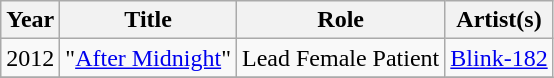<table class="wikitable sortable">
<tr>
<th>Year</th>
<th>Title</th>
<th>Role</th>
<th>Artist(s)</th>
</tr>
<tr>
<td>2012</td>
<td>"<a href='#'>After Midnight</a>"</td>
<td>Lead Female Patient</td>
<td><a href='#'>Blink-182</a></td>
</tr>
<tr>
</tr>
</table>
